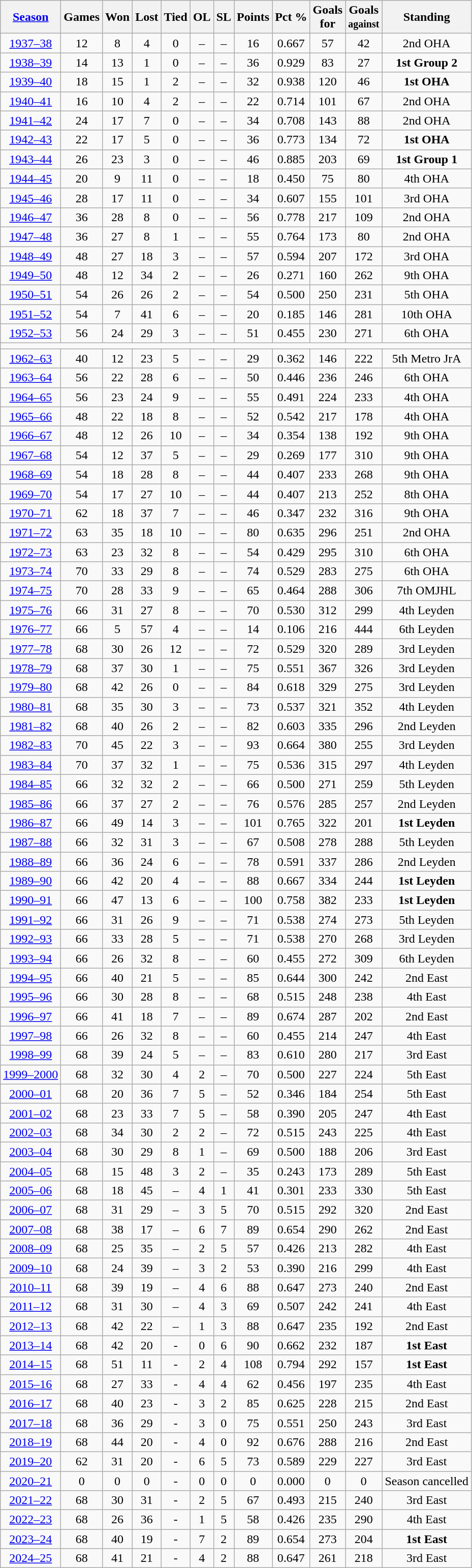<table class="wikitable">
<tr>
<th><a href='#'>Season</a></th>
<th>Games</th>
<th>Won</th>
<th>Lost</th>
<th>Tied</th>
<th>OL</th>
<th>SL</th>
<th>Points</th>
<th>Pct %</th>
<th>Goals<br>for</th>
<th>Goals<br><small>against</small></th>
<th>Standing</th>
</tr>
<tr align="center">
<td><a href='#'>1937–38</a></td>
<td>12</td>
<td>8</td>
<td>4</td>
<td>0</td>
<td>–</td>
<td>–</td>
<td>16</td>
<td>0.667</td>
<td>57</td>
<td>42</td>
<td>2nd OHA</td>
</tr>
<tr align="center">
<td><a href='#'>1938–39</a></td>
<td>14</td>
<td>13</td>
<td>1</td>
<td>0</td>
<td>–</td>
<td>–</td>
<td>36</td>
<td>0.929</td>
<td>83</td>
<td>27</td>
<td><strong>1st Group 2</strong></td>
</tr>
<tr align="center">
<td><a href='#'>1939–40</a></td>
<td>18</td>
<td>15</td>
<td>1</td>
<td>2</td>
<td>–</td>
<td>–</td>
<td>32</td>
<td>0.938</td>
<td>120</td>
<td>46</td>
<td><strong>1st OHA</strong></td>
</tr>
<tr align="center">
<td><a href='#'>1940–41</a></td>
<td>16</td>
<td>10</td>
<td>4</td>
<td>2</td>
<td>–</td>
<td>–</td>
<td>22</td>
<td>0.714</td>
<td>101</td>
<td>67</td>
<td>2nd OHA</td>
</tr>
<tr align="center">
<td><a href='#'>1941–42</a></td>
<td>24</td>
<td>17</td>
<td>7</td>
<td>0</td>
<td>–</td>
<td>–</td>
<td>34</td>
<td>0.708</td>
<td>143</td>
<td>88</td>
<td>2nd OHA</td>
</tr>
<tr align="center">
<td><a href='#'>1942–43</a></td>
<td>22</td>
<td>17</td>
<td>5</td>
<td>0</td>
<td>–</td>
<td>–</td>
<td>36</td>
<td>0.773</td>
<td>134</td>
<td>72</td>
<td><strong>1st OHA</strong></td>
</tr>
<tr align="center">
<td><a href='#'>1943–44</a></td>
<td>26</td>
<td>23</td>
<td>3</td>
<td>0</td>
<td>–</td>
<td>–</td>
<td>46</td>
<td>0.885</td>
<td>203</td>
<td>69</td>
<td><strong>1st Group 1</strong></td>
</tr>
<tr align="center">
<td><a href='#'>1944–45</a></td>
<td>20</td>
<td>9</td>
<td>11</td>
<td>0</td>
<td>–</td>
<td>–</td>
<td>18</td>
<td>0.450</td>
<td>75</td>
<td>80</td>
<td>4th OHA</td>
</tr>
<tr align="center">
<td><a href='#'>1945–46</a></td>
<td>28</td>
<td>17</td>
<td>11</td>
<td>0</td>
<td>–</td>
<td>–</td>
<td>34</td>
<td>0.607</td>
<td>155</td>
<td>101</td>
<td>3rd OHA</td>
</tr>
<tr align="center">
<td><a href='#'>1946–47</a></td>
<td>36</td>
<td>28</td>
<td>8</td>
<td>0</td>
<td>–</td>
<td>–</td>
<td>56</td>
<td>0.778</td>
<td>217</td>
<td>109</td>
<td>2nd OHA</td>
</tr>
<tr align="center">
<td><a href='#'>1947–48</a></td>
<td>36</td>
<td>27</td>
<td>8</td>
<td>1</td>
<td>–</td>
<td>–</td>
<td>55</td>
<td>0.764</td>
<td>173</td>
<td>80</td>
<td>2nd OHA</td>
</tr>
<tr align="center">
<td><a href='#'>1948–49</a></td>
<td>48</td>
<td>27</td>
<td>18</td>
<td>3</td>
<td>–</td>
<td>–</td>
<td>57</td>
<td>0.594</td>
<td>207</td>
<td>172</td>
<td>3rd OHA</td>
</tr>
<tr align="center">
<td><a href='#'>1949–50</a></td>
<td>48</td>
<td>12</td>
<td>34</td>
<td>2</td>
<td>–</td>
<td>–</td>
<td>26</td>
<td>0.271</td>
<td>160</td>
<td>262</td>
<td>9th OHA</td>
</tr>
<tr align="center">
<td><a href='#'>1950–51</a></td>
<td>54</td>
<td>26</td>
<td>26</td>
<td>2</td>
<td>–</td>
<td>–</td>
<td>54</td>
<td>0.500</td>
<td>250</td>
<td>231</td>
<td>5th OHA</td>
</tr>
<tr align="center">
<td><a href='#'>1951–52</a></td>
<td>54</td>
<td>7</td>
<td>41</td>
<td>6</td>
<td>–</td>
<td>–</td>
<td>20</td>
<td>0.185</td>
<td>146</td>
<td>281</td>
<td>10th OHA</td>
</tr>
<tr align="center">
<td><a href='#'>1952–53</a></td>
<td>56</td>
<td>24</td>
<td>29</td>
<td>3</td>
<td>–</td>
<td>–</td>
<td>51</td>
<td>0.455</td>
<td>230</td>
<td>271</td>
<td>6th OHA</td>
</tr>
<tr align="center">
<td colspan="12"></td>
</tr>
<tr align="center">
<td><a href='#'>1962–63</a></td>
<td>40</td>
<td>12</td>
<td>23</td>
<td>5</td>
<td>–</td>
<td>–</td>
<td>29</td>
<td>0.362</td>
<td>146</td>
<td>222</td>
<td>5th Metro JrA</td>
</tr>
<tr align="center">
<td><a href='#'>1963–64</a></td>
<td>56</td>
<td>22</td>
<td>28</td>
<td>6</td>
<td>–</td>
<td>–</td>
<td>50</td>
<td>0.446</td>
<td>236</td>
<td>246</td>
<td>6th OHA</td>
</tr>
<tr align="center">
<td><a href='#'>1964–65</a></td>
<td>56</td>
<td>23</td>
<td>24</td>
<td>9</td>
<td>–</td>
<td>–</td>
<td>55</td>
<td>0.491</td>
<td>224</td>
<td>233</td>
<td>4th OHA</td>
</tr>
<tr align="center">
<td><a href='#'>1965–66</a></td>
<td>48</td>
<td>22</td>
<td>18</td>
<td>8</td>
<td>–</td>
<td>–</td>
<td>52</td>
<td>0.542</td>
<td>217</td>
<td>178</td>
<td>4th OHA</td>
</tr>
<tr align="center">
<td><a href='#'>1966–67</a></td>
<td>48</td>
<td>12</td>
<td>26</td>
<td>10</td>
<td>–</td>
<td>–</td>
<td>34</td>
<td>0.354</td>
<td>138</td>
<td>192</td>
<td>9th OHA</td>
</tr>
<tr align="center">
<td><a href='#'>1967–68</a></td>
<td>54</td>
<td>12</td>
<td>37</td>
<td>5</td>
<td>–</td>
<td>–</td>
<td>29</td>
<td>0.269</td>
<td>177</td>
<td>310</td>
<td>9th OHA</td>
</tr>
<tr align="center">
<td><a href='#'>1968–69</a></td>
<td>54</td>
<td>18</td>
<td>28</td>
<td>8</td>
<td>–</td>
<td>–</td>
<td>44</td>
<td>0.407</td>
<td>233</td>
<td>268</td>
<td>9th OHA</td>
</tr>
<tr align="center">
<td><a href='#'>1969–70</a></td>
<td>54</td>
<td>17</td>
<td>27</td>
<td>10</td>
<td>–</td>
<td>–</td>
<td>44</td>
<td>0.407</td>
<td>213</td>
<td>252</td>
<td>8th OHA</td>
</tr>
<tr align="center">
<td><a href='#'>1970–71</a></td>
<td>62</td>
<td>18</td>
<td>37</td>
<td>7</td>
<td>–</td>
<td>–</td>
<td>46</td>
<td>0.347</td>
<td>232</td>
<td>316</td>
<td>9th OHA</td>
</tr>
<tr align="center">
<td><a href='#'>1971–72</a></td>
<td>63</td>
<td>35</td>
<td>18</td>
<td>10</td>
<td>–</td>
<td>–</td>
<td>80</td>
<td>0.635</td>
<td>296</td>
<td>251</td>
<td>2nd OHA</td>
</tr>
<tr align="center">
<td><a href='#'>1972–73</a></td>
<td>63</td>
<td>23</td>
<td>32</td>
<td>8</td>
<td>–</td>
<td>–</td>
<td>54</td>
<td>0.429</td>
<td>295</td>
<td>310</td>
<td>6th OHA</td>
</tr>
<tr align="center">
<td><a href='#'>1973–74</a></td>
<td>70</td>
<td>33</td>
<td>29</td>
<td>8</td>
<td>–</td>
<td>–</td>
<td>74</td>
<td>0.529</td>
<td>283</td>
<td>275</td>
<td>6th OHA</td>
</tr>
<tr align="center">
<td><a href='#'>1974–75</a></td>
<td>70</td>
<td>28</td>
<td>33</td>
<td>9</td>
<td>–</td>
<td>–</td>
<td>65</td>
<td>0.464</td>
<td>288</td>
<td>306</td>
<td>7th OMJHL</td>
</tr>
<tr align="center">
<td><a href='#'>1975–76</a></td>
<td>66</td>
<td>31</td>
<td>27</td>
<td>8</td>
<td>–</td>
<td>–</td>
<td>70</td>
<td>0.530</td>
<td>312</td>
<td>299</td>
<td>4th Leyden</td>
</tr>
<tr align="center">
<td><a href='#'>1976–77</a></td>
<td>66</td>
<td>5</td>
<td>57</td>
<td>4</td>
<td>–</td>
<td>–</td>
<td>14</td>
<td>0.106</td>
<td>216</td>
<td>444</td>
<td>6th Leyden</td>
</tr>
<tr align="center">
<td><a href='#'>1977–78</a></td>
<td>68</td>
<td>30</td>
<td>26</td>
<td>12</td>
<td>–</td>
<td>–</td>
<td>72</td>
<td>0.529</td>
<td>320</td>
<td>289</td>
<td>3rd Leyden</td>
</tr>
<tr align="center">
<td><a href='#'>1978–79</a></td>
<td>68</td>
<td>37</td>
<td>30</td>
<td>1</td>
<td>–</td>
<td>–</td>
<td>75</td>
<td>0.551</td>
<td>367</td>
<td>326</td>
<td>3rd Leyden</td>
</tr>
<tr align="center">
<td><a href='#'>1979–80</a></td>
<td>68</td>
<td>42</td>
<td>26</td>
<td>0</td>
<td>–</td>
<td>–</td>
<td>84</td>
<td>0.618</td>
<td>329</td>
<td>275</td>
<td>3rd Leyden</td>
</tr>
<tr align="center">
<td><a href='#'>1980–81</a></td>
<td>68</td>
<td>35</td>
<td>30</td>
<td>3</td>
<td>–</td>
<td>–</td>
<td>73</td>
<td>0.537</td>
<td>321</td>
<td>352</td>
<td>4th Leyden</td>
</tr>
<tr align="center">
<td><a href='#'>1981–82</a></td>
<td>68</td>
<td>40</td>
<td>26</td>
<td>2</td>
<td>–</td>
<td>–</td>
<td>82</td>
<td>0.603</td>
<td>335</td>
<td>296</td>
<td>2nd Leyden</td>
</tr>
<tr align="center">
<td><a href='#'>1982–83</a></td>
<td>70</td>
<td>45</td>
<td>22</td>
<td>3</td>
<td>–</td>
<td>–</td>
<td>93</td>
<td>0.664</td>
<td>380</td>
<td>255</td>
<td>3rd Leyden</td>
</tr>
<tr align="center">
<td><a href='#'>1983–84</a></td>
<td>70</td>
<td>37</td>
<td>32</td>
<td>1</td>
<td>–</td>
<td>–</td>
<td>75</td>
<td>0.536</td>
<td>315</td>
<td>297</td>
<td>4th Leyden</td>
</tr>
<tr align="center">
<td><a href='#'>1984–85</a></td>
<td>66</td>
<td>32</td>
<td>32</td>
<td>2</td>
<td>–</td>
<td>–</td>
<td>66</td>
<td>0.500</td>
<td>271</td>
<td>259</td>
<td>5th Leyden</td>
</tr>
<tr align="center">
<td><a href='#'>1985–86</a></td>
<td>66</td>
<td>37</td>
<td>27</td>
<td>2</td>
<td>–</td>
<td>–</td>
<td>76</td>
<td>0.576</td>
<td>285</td>
<td>257</td>
<td>2nd Leyden</td>
</tr>
<tr align="center">
<td><a href='#'>1986–87</a></td>
<td>66</td>
<td>49</td>
<td>14</td>
<td>3</td>
<td>–</td>
<td>–</td>
<td>101</td>
<td>0.765</td>
<td>322</td>
<td>201</td>
<td><strong>1st Leyden</strong></td>
</tr>
<tr align="center">
<td><a href='#'>1987–88</a></td>
<td>66</td>
<td>32</td>
<td>31</td>
<td>3</td>
<td>–</td>
<td>–</td>
<td>67</td>
<td>0.508</td>
<td>278</td>
<td>288</td>
<td>5th Leyden</td>
</tr>
<tr align="center">
<td><a href='#'>1988–89</a></td>
<td>66</td>
<td>36</td>
<td>24</td>
<td>6</td>
<td>–</td>
<td>–</td>
<td>78</td>
<td>0.591</td>
<td>337</td>
<td>286</td>
<td>2nd Leyden</td>
</tr>
<tr align="center">
<td><a href='#'>1989–90</a></td>
<td>66</td>
<td>42</td>
<td>20</td>
<td>4</td>
<td>–</td>
<td>–</td>
<td>88</td>
<td>0.667</td>
<td>334</td>
<td>244</td>
<td><strong>1st Leyden</strong></td>
</tr>
<tr align="center">
<td><a href='#'>1990–91</a></td>
<td>66</td>
<td>47</td>
<td>13</td>
<td>6</td>
<td>–</td>
<td>–</td>
<td>100</td>
<td>0.758</td>
<td>382</td>
<td>233</td>
<td><strong>1st Leyden</strong></td>
</tr>
<tr align="center">
<td><a href='#'>1991–92</a></td>
<td>66</td>
<td>31</td>
<td>26</td>
<td>9</td>
<td>–</td>
<td>–</td>
<td>71</td>
<td>0.538</td>
<td>274</td>
<td>273</td>
<td>5th Leyden</td>
</tr>
<tr align="center">
<td><a href='#'>1992–93</a></td>
<td>66</td>
<td>33</td>
<td>28</td>
<td>5</td>
<td>–</td>
<td>–</td>
<td>71</td>
<td>0.538</td>
<td>270</td>
<td>268</td>
<td>3rd Leyden</td>
</tr>
<tr align="center">
<td><a href='#'>1993–94</a></td>
<td>66</td>
<td>26</td>
<td>32</td>
<td>8</td>
<td>–</td>
<td>–</td>
<td>60</td>
<td>0.455</td>
<td>272</td>
<td>309</td>
<td>6th Leyden</td>
</tr>
<tr align="center">
<td><a href='#'>1994–95</a></td>
<td>66</td>
<td>40</td>
<td>21</td>
<td>5</td>
<td>–</td>
<td>–</td>
<td>85</td>
<td>0.644</td>
<td>300</td>
<td>242</td>
<td>2nd East</td>
</tr>
<tr align="center">
<td><a href='#'>1995–96</a></td>
<td>66</td>
<td>30</td>
<td>28</td>
<td>8</td>
<td>–</td>
<td>–</td>
<td>68</td>
<td>0.515</td>
<td>248</td>
<td>238</td>
<td>4th East</td>
</tr>
<tr align="center">
<td><a href='#'>1996–97</a></td>
<td>66</td>
<td>41</td>
<td>18</td>
<td>7</td>
<td>–</td>
<td>–</td>
<td>89</td>
<td>0.674</td>
<td>287</td>
<td>202</td>
<td>2nd East</td>
</tr>
<tr align="center">
<td><a href='#'>1997–98</a></td>
<td>66</td>
<td>26</td>
<td>32</td>
<td>8</td>
<td>–</td>
<td>–</td>
<td>60</td>
<td>0.455</td>
<td>214</td>
<td>247</td>
<td>4th East</td>
</tr>
<tr align="center">
<td><a href='#'>1998–99</a></td>
<td>68</td>
<td>39</td>
<td>24</td>
<td>5</td>
<td>–</td>
<td>–</td>
<td>83</td>
<td>0.610</td>
<td>280</td>
<td>217</td>
<td>3rd East</td>
</tr>
<tr align="center">
<td><a href='#'>1999–2000</a></td>
<td>68</td>
<td>32</td>
<td>30</td>
<td>4</td>
<td>2</td>
<td>–</td>
<td>70</td>
<td>0.500</td>
<td>227</td>
<td>224</td>
<td>5th East</td>
</tr>
<tr align="center">
<td><a href='#'>2000–01</a></td>
<td>68</td>
<td>20</td>
<td>36</td>
<td>7</td>
<td>5</td>
<td>–</td>
<td>52</td>
<td>0.346</td>
<td>184</td>
<td>254</td>
<td>5th East</td>
</tr>
<tr align="center">
<td><a href='#'>2001–02</a></td>
<td>68</td>
<td>23</td>
<td>33</td>
<td>7</td>
<td>5</td>
<td>–</td>
<td>58</td>
<td>0.390</td>
<td>205</td>
<td>247</td>
<td>4th East</td>
</tr>
<tr align="center">
<td><a href='#'>2002–03</a></td>
<td>68</td>
<td>34</td>
<td>30</td>
<td>2</td>
<td>2</td>
<td>–</td>
<td>72</td>
<td>0.515</td>
<td>243</td>
<td>225</td>
<td>4th East</td>
</tr>
<tr align="center">
<td><a href='#'>2003–04</a></td>
<td>68</td>
<td>30</td>
<td>29</td>
<td>8</td>
<td>1</td>
<td>–</td>
<td>69</td>
<td>0.500</td>
<td>188</td>
<td>206</td>
<td>3rd East</td>
</tr>
<tr align="center">
<td><a href='#'>2004–05</a></td>
<td>68</td>
<td>15</td>
<td>48</td>
<td>3</td>
<td>2</td>
<td>–</td>
<td>35</td>
<td>0.243</td>
<td>173</td>
<td>289</td>
<td>5th East</td>
</tr>
<tr align="center">
<td><a href='#'>2005–06</a></td>
<td>68</td>
<td>18</td>
<td>45</td>
<td>–</td>
<td>4</td>
<td>1</td>
<td>41</td>
<td>0.301</td>
<td>233</td>
<td>330</td>
<td>5th East</td>
</tr>
<tr align="center">
<td><a href='#'>2006–07</a></td>
<td>68</td>
<td>31</td>
<td>29</td>
<td>–</td>
<td>3</td>
<td>5</td>
<td>70</td>
<td>0.515</td>
<td>292</td>
<td>320</td>
<td>2nd East</td>
</tr>
<tr align="center">
<td><a href='#'>2007–08</a></td>
<td>68</td>
<td>38</td>
<td>17</td>
<td>–</td>
<td>6</td>
<td>7</td>
<td>89</td>
<td>0.654</td>
<td>290</td>
<td>262</td>
<td>2nd East</td>
</tr>
<tr align="center">
<td><a href='#'>2008–09</a></td>
<td>68</td>
<td>25</td>
<td>35</td>
<td>–</td>
<td>2</td>
<td>5</td>
<td>57</td>
<td>0.426</td>
<td>213</td>
<td>282</td>
<td>4th East</td>
</tr>
<tr align="center">
<td><a href='#'>2009–10</a></td>
<td>68</td>
<td>24</td>
<td>39</td>
<td>–</td>
<td>3</td>
<td>2</td>
<td>53</td>
<td>0.390</td>
<td>216</td>
<td>299</td>
<td>4th East</td>
</tr>
<tr align="center">
<td><a href='#'>2010–11</a></td>
<td>68</td>
<td>39</td>
<td>19</td>
<td>–</td>
<td>4</td>
<td>6</td>
<td>88</td>
<td>0.647</td>
<td>273</td>
<td>240</td>
<td>2nd East</td>
</tr>
<tr align="center">
<td><a href='#'>2011–12</a></td>
<td>68</td>
<td>31</td>
<td>30</td>
<td>–</td>
<td>4</td>
<td>3</td>
<td>69</td>
<td>0.507</td>
<td>242</td>
<td>241</td>
<td>4th East</td>
</tr>
<tr align="center">
<td><a href='#'>2012–13</a></td>
<td>68</td>
<td>42</td>
<td>22</td>
<td>–</td>
<td>1</td>
<td>3</td>
<td>88</td>
<td>0.647</td>
<td>235</td>
<td>192</td>
<td>2nd East</td>
</tr>
<tr align="center">
<td><a href='#'>2013–14</a></td>
<td>68</td>
<td>42</td>
<td>20</td>
<td>-</td>
<td>0</td>
<td>6</td>
<td>90</td>
<td>0.662</td>
<td>232</td>
<td>187</td>
<td><strong>1st East</strong></td>
</tr>
<tr align="center">
<td><a href='#'>2014–15</a></td>
<td>68</td>
<td>51</td>
<td>11</td>
<td>-</td>
<td>2</td>
<td>4</td>
<td>108</td>
<td>0.794</td>
<td>292</td>
<td>157</td>
<td><strong>1st East</strong></td>
</tr>
<tr align="center">
<td><a href='#'>2015–16</a></td>
<td>68</td>
<td>27</td>
<td>33</td>
<td>-</td>
<td>4</td>
<td>4</td>
<td>62</td>
<td>0.456</td>
<td>197</td>
<td>235</td>
<td>4th East</td>
</tr>
<tr align="center">
<td><a href='#'>2016–17</a></td>
<td>68</td>
<td>40</td>
<td>23</td>
<td>-</td>
<td>3</td>
<td>2</td>
<td>85</td>
<td>0.625</td>
<td>228</td>
<td>215</td>
<td>2nd East</td>
</tr>
<tr align="center">
<td><a href='#'>2017–18</a></td>
<td>68</td>
<td>36</td>
<td>29</td>
<td>-</td>
<td>3</td>
<td>0</td>
<td>75</td>
<td>0.551</td>
<td>250</td>
<td>243</td>
<td>3rd East</td>
</tr>
<tr align="center">
<td><a href='#'>2018–19</a></td>
<td>68</td>
<td>44</td>
<td>20</td>
<td>-</td>
<td>4</td>
<td>0</td>
<td>92</td>
<td>0.676</td>
<td>288</td>
<td>216</td>
<td>2nd East</td>
</tr>
<tr align="center">
<td><a href='#'>2019–20</a></td>
<td>62</td>
<td>31</td>
<td>20</td>
<td>-</td>
<td>6</td>
<td>5</td>
<td>73</td>
<td>0.589</td>
<td>229</td>
<td>227</td>
<td>3rd East</td>
</tr>
<tr align="center">
<td><a href='#'>2020–21</a></td>
<td>0</td>
<td>0</td>
<td>0</td>
<td>-</td>
<td>0</td>
<td>0</td>
<td>0</td>
<td>0.000</td>
<td>0</td>
<td>0</td>
<td>Season cancelled</td>
</tr>
<tr align="center">
<td><a href='#'>2021–22</a></td>
<td>68</td>
<td>30</td>
<td>31</td>
<td>-</td>
<td>2</td>
<td>5</td>
<td>67</td>
<td>0.493</td>
<td>215</td>
<td>240</td>
<td>3rd East</td>
</tr>
<tr align="center">
<td><a href='#'>2022–23</a></td>
<td>68</td>
<td>26</td>
<td>36</td>
<td>-</td>
<td>1</td>
<td>5</td>
<td>58</td>
<td>0.426</td>
<td>235</td>
<td>290</td>
<td>4th East</td>
</tr>
<tr align="center">
<td><a href='#'>2023–24</a></td>
<td>68</td>
<td>40</td>
<td>19</td>
<td>-</td>
<td>7</td>
<td>2</td>
<td>89</td>
<td>0.654</td>
<td>273</td>
<td>204</td>
<td><strong>1st East</strong></td>
</tr>
<tr align="center">
<td><a href='#'>2024–25</a></td>
<td>68</td>
<td>41</td>
<td>21</td>
<td>-</td>
<td>4</td>
<td>2</td>
<td>88</td>
<td>0.647</td>
<td>261</td>
<td>218</td>
<td>3rd East</td>
</tr>
</table>
